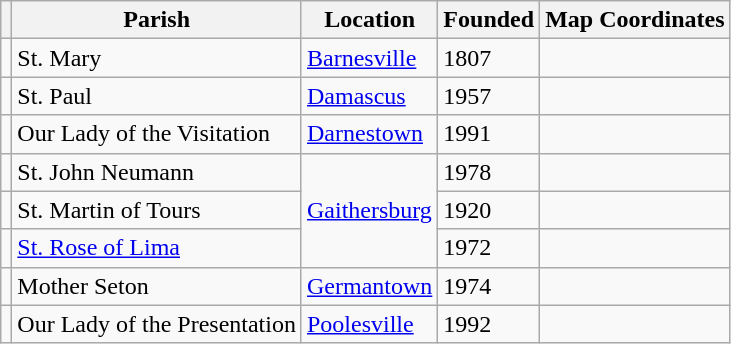<table class="wikitable sortable">
<tr>
<th class=unsortable></th>
<th>Parish</th>
<th>Location</th>
<th>Founded</th>
<th class=unsortable>Map Coordinates</th>
</tr>
<tr>
<td></td>
<td>St. Mary</td>
<td><a href='#'>Barnesville</a></td>
<td>1807</td>
<td></td>
</tr>
<tr>
<td></td>
<td>St. Paul</td>
<td><a href='#'>Damascus</a></td>
<td>1957</td>
<td></td>
</tr>
<tr>
<td></td>
<td>Our Lady of the Visitation</td>
<td><a href='#'>Darnestown</a></td>
<td>1991</td>
<td></td>
</tr>
<tr>
<td></td>
<td>St. John Neumann</td>
<td rowspan="3"><a href='#'>Gaithersburg</a></td>
<td>1978</td>
<td></td>
</tr>
<tr>
<td></td>
<td>St. Martin of Tours</td>
<td>1920</td>
<td></td>
</tr>
<tr>
<td></td>
<td><a href='#'>St. Rose of Lima</a></td>
<td>1972</td>
<td></td>
</tr>
<tr>
<td></td>
<td>Mother Seton</td>
<td><a href='#'>Germantown</a></td>
<td>1974</td>
<td></td>
</tr>
<tr>
<td></td>
<td>Our Lady of the Presentation</td>
<td><a href='#'>Poolesville</a></td>
<td>1992</td>
<td></td>
</tr>
</table>
